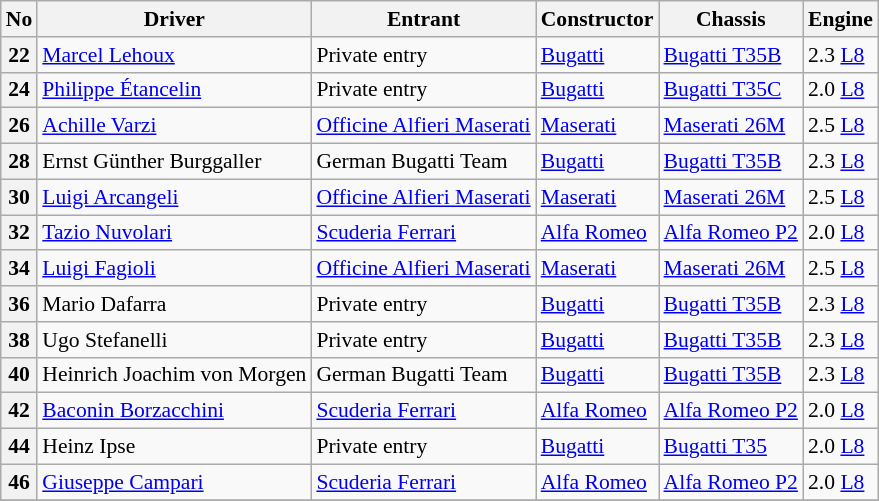<table class="wikitable" style="font-size: 90%;">
<tr>
<th>No</th>
<th>Driver</th>
<th>Entrant</th>
<th>Constructor</th>
<th>Chassis</th>
<th>Engine</th>
</tr>
<tr>
<th>22</th>
<td> <a href='#'>Marcel Lehoux</a></td>
<td>Private entry</td>
<td><a href='#'>Bugatti</a></td>
<td><a href='#'>Bugatti T35B</a></td>
<td>2.3 <a href='#'>L8</a></td>
</tr>
<tr>
<th>24</th>
<td> <a href='#'>Philippe Étancelin</a></td>
<td>Private entry</td>
<td><a href='#'>Bugatti</a></td>
<td><a href='#'>Bugatti T35C</a></td>
<td>2.0 <a href='#'>L8</a></td>
</tr>
<tr>
<th>26</th>
<td> <a href='#'>Achille Varzi</a></td>
<td><a href='#'>Officine Alfieri Maserati</a></td>
<td><a href='#'>Maserati</a></td>
<td><a href='#'>Maserati 26M</a></td>
<td>2.5 <a href='#'>L8</a></td>
</tr>
<tr>
<th>28</th>
<td> Ernst Günther Burggaller</td>
<td>German Bugatti Team</td>
<td><a href='#'>Bugatti</a></td>
<td><a href='#'>Bugatti T35B</a></td>
<td>2.3 <a href='#'>L8</a></td>
</tr>
<tr>
<th>30</th>
<td> <a href='#'>Luigi Arcangeli</a></td>
<td><a href='#'>Officine Alfieri Maserati</a></td>
<td><a href='#'>Maserati</a></td>
<td><a href='#'>Maserati 26M</a></td>
<td>2.5 <a href='#'>L8</a></td>
</tr>
<tr>
<th>32</th>
<td> <a href='#'>Tazio Nuvolari</a></td>
<td><a href='#'>Scuderia Ferrari</a></td>
<td><a href='#'>Alfa Romeo</a></td>
<td><a href='#'>Alfa Romeo P2</a></td>
<td>2.0 <a href='#'>L8</a></td>
</tr>
<tr>
<th>34</th>
<td> <a href='#'>Luigi Fagioli</a></td>
<td><a href='#'>Officine Alfieri Maserati</a></td>
<td><a href='#'>Maserati</a></td>
<td><a href='#'>Maserati 26M</a></td>
<td>2.5 <a href='#'>L8</a></td>
</tr>
<tr>
<th>36</th>
<td> Mario Dafarra</td>
<td>Private entry</td>
<td><a href='#'>Bugatti</a></td>
<td><a href='#'>Bugatti T35B</a></td>
<td>2.3 <a href='#'>L8</a></td>
</tr>
<tr>
<th>38</th>
<td> Ugo Stefanelli</td>
<td>Private entry</td>
<td><a href='#'>Bugatti</a></td>
<td><a href='#'>Bugatti T35B</a></td>
<td>2.3 <a href='#'>L8</a></td>
</tr>
<tr>
<th>40</th>
<td> Heinrich Joachim von Morgen</td>
<td>German Bugatti Team</td>
<td><a href='#'>Bugatti</a></td>
<td><a href='#'>Bugatti T35B</a></td>
<td>2.3 <a href='#'>L8</a></td>
</tr>
<tr>
<th>42</th>
<td> <a href='#'>Baconin Borzacchini</a></td>
<td><a href='#'>Scuderia Ferrari</a></td>
<td><a href='#'>Alfa Romeo</a></td>
<td><a href='#'>Alfa Romeo P2</a></td>
<td>2.0 <a href='#'>L8</a></td>
</tr>
<tr>
<th>44</th>
<td> Heinz Ipse</td>
<td>Private entry</td>
<td><a href='#'>Bugatti</a></td>
<td><a href='#'>Bugatti T35</a></td>
<td>2.0 <a href='#'>L8</a></td>
</tr>
<tr>
<th>46</th>
<td> <a href='#'>Giuseppe Campari</a></td>
<td><a href='#'>Scuderia Ferrari</a></td>
<td><a href='#'>Alfa Romeo</a></td>
<td><a href='#'>Alfa Romeo P2</a></td>
<td>2.0 <a href='#'>L8</a></td>
</tr>
<tr>
</tr>
</table>
